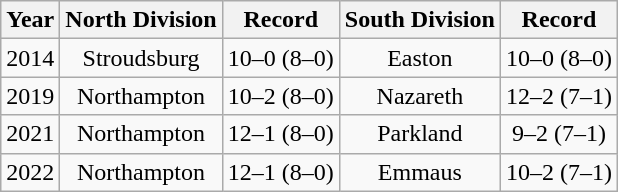<table class="wikitable" style="text-align:center">
<tr>
<th>Year</th>
<th>North Division</th>
<th>Record</th>
<th>South Division</th>
<th>Record</th>
</tr>
<tr>
<td>2014</td>
<td>Stroudsburg</td>
<td>10–0 (8–0)</td>
<td>Easton</td>
<td>10–0 (8–0)</td>
</tr>
<tr>
<td>2019</td>
<td>Northampton</td>
<td>10–2 (8–0)</td>
<td>Nazareth</td>
<td>12–2 (7–1)</td>
</tr>
<tr>
<td>2021</td>
<td>Northampton</td>
<td>12–1 (8–0)</td>
<td>Parkland</td>
<td>9–2 (7–1)</td>
</tr>
<tr>
<td>2022</td>
<td>Northampton</td>
<td>12–1 (8–0)</td>
<td>Emmaus</td>
<td>10–2 (7–1)</td>
</tr>
</table>
